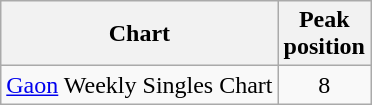<table class="wikitable">
<tr>
<th>Chart</th>
<th>Peak <br> position</th>
</tr>
<tr>
<td><a href='#'>Gaon</a> Weekly Singles Chart</td>
<td align=center>8</td>
</tr>
</table>
